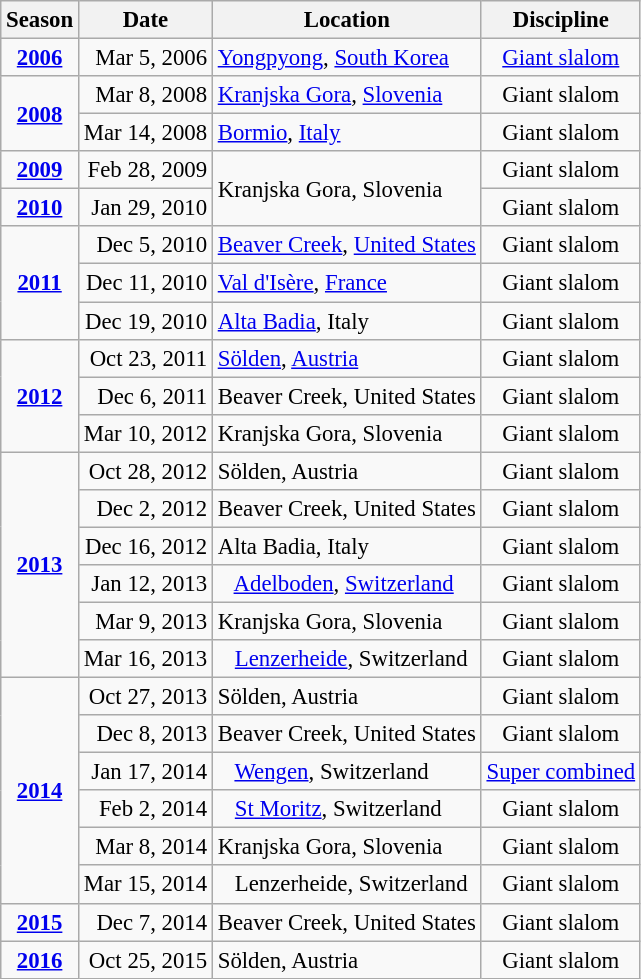<table class="wikitable" style="text-align:center; font-size:95%;">
<tr>
<th>Season</th>
<th>Date</th>
<th>Location</th>
<th>Discipline</th>
</tr>
<tr>
<td><strong><a href='#'>2006</a></strong></td>
<td align=right>Mar 5, 2006</td>
<td align=left> <a href='#'>Yongpyong</a>, <a href='#'>South Korea</a></td>
<td align=center><a href='#'>Giant slalom</a></td>
</tr>
<tr>
<td rowspan=2><strong><a href='#'>2008</a></strong></td>
<td align=right>Mar 8, 2008</td>
<td align=left> <a href='#'>Kranjska Gora</a>, <a href='#'>Slovenia</a></td>
<td>Giant slalom</td>
</tr>
<tr>
<td align=right>Mar 14, 2008</td>
<td align=left> <a href='#'>Bormio</a>, <a href='#'>Italy</a></td>
<td>Giant slalom</td>
</tr>
<tr>
<td><strong><a href='#'>2009</a></strong></td>
<td align=right>Feb 28, 2009</td>
<td rowspan=2 align=left> Kranjska Gora, Slovenia</td>
<td>  Giant slalom  </td>
</tr>
<tr>
<td><strong><a href='#'>2010</a></strong></td>
<td align=right>Jan 29, 2010</td>
<td>Giant slalom</td>
</tr>
<tr>
<td rowspan=3><strong><a href='#'>2011</a></strong></td>
<td align=right>Dec 5, 2010</td>
<td align=left> <a href='#'>Beaver Creek</a>, <a href='#'>United States</a></td>
<td>Giant slalom</td>
</tr>
<tr>
<td align=right>Dec 11, 2010</td>
<td align=left> <a href='#'>Val d'Isère</a>, <a href='#'>France</a></td>
<td>Giant slalom</td>
</tr>
<tr>
<td align=right>Dec 19, 2010</td>
<td align=left> <a href='#'>Alta Badia</a>, Italy</td>
<td align=center>Giant slalom</td>
</tr>
<tr>
<td rowspan=3><strong><a href='#'>2012</a></strong></td>
<td align=right>Oct 23, 2011</td>
<td align=left> <a href='#'>Sölden</a>, <a href='#'>Austria</a></td>
<td>Giant slalom</td>
</tr>
<tr>
<td align=right>Dec 6, 2011</td>
<td align=left> Beaver Creek, United States</td>
<td>Giant slalom</td>
</tr>
<tr>
<td align=right>Mar 10, 2012</td>
<td align=left> Kranjska Gora, Slovenia</td>
<td>Giant slalom</td>
</tr>
<tr>
<td rowspan=6><strong><a href='#'>2013</a></strong></td>
<td align=right>Oct 28, 2012</td>
<td align=left> Sölden, Austria</td>
<td>Giant slalom</td>
</tr>
<tr>
<td align=right>Dec 2, 2012</td>
<td align=left> Beaver Creek, United States</td>
<td>Giant slalom</td>
</tr>
<tr>
<td align=right>Dec 16, 2012</td>
<td align=left> Alta Badia, Italy</td>
<td>Giant slalom</td>
</tr>
<tr>
<td align=right>Jan 12, 2013</td>
<td align=left>   <a href='#'>Adelboden</a>, <a href='#'>Switzerland</a></td>
<td>Giant slalom</td>
</tr>
<tr>
<td align=right>Mar 9, 2013</td>
<td align=left> Kranjska Gora, Slovenia</td>
<td>Giant slalom</td>
</tr>
<tr>
<td align=right>Mar 16, 2013</td>
<td align=left>   <a href='#'>Lenzerheide</a>, Switzerland</td>
<td>Giant slalom</td>
</tr>
<tr>
<td rowspan=6><strong><a href='#'>2014</a></strong></td>
<td align=right>Oct 27, 2013</td>
<td align=left> Sölden, Austria</td>
<td>Giant slalom</td>
</tr>
<tr>
<td align=right>Dec 8, 2013</td>
<td align=left> Beaver Creek, United States</td>
<td>Giant slalom</td>
</tr>
<tr>
<td align=right>Jan 17, 2014</td>
<td align=left>   <a href='#'>Wengen</a>, Switzerland</td>
<td><a href='#'>Super combined</a></td>
</tr>
<tr>
<td align=right>Feb 2, 2014</td>
<td align=left>   <a href='#'>St Moritz</a>, Switzerland</td>
<td>Giant slalom</td>
</tr>
<tr>
<td align=right>Mar 8, 2014</td>
<td align=left> Kranjska Gora, Slovenia</td>
<td>Giant slalom</td>
</tr>
<tr>
<td align=right>Mar 15, 2014</td>
<td align=left>   Lenzerheide, Switzerland</td>
<td>Giant slalom</td>
</tr>
<tr>
<td rowspan=1><strong><a href='#'>2015</a></strong></td>
<td align=right>Dec 7, 2014</td>
<td align=left> Beaver Creek, United States</td>
<td>Giant slalom</td>
</tr>
<tr>
<td rowspan=1><strong><a href='#'>2016</a></strong></td>
<td align=right>Oct 25, 2015</td>
<td align=left> Sölden, Austria</td>
<td>Giant slalom</td>
</tr>
</table>
